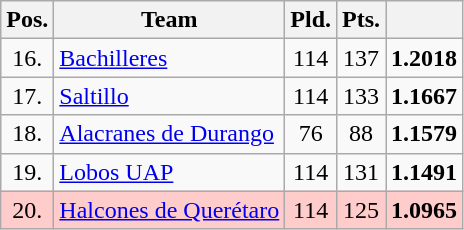<table class="wikitable" style="text-align:center">
<tr>
<th>Pos.</th>
<th>Team</th>
<th>Pld.</th>
<th>Pts.</th>
<th></th>
</tr>
<tr>
<td>16.</td>
<td style="text-align:left"><a href='#'>Bachilleres</a></td>
<td>114</td>
<td>137</td>
<td><strong>1.2018</strong></td>
</tr>
<tr>
<td>17.</td>
<td style="text-align:left"><a href='#'>Saltillo</a></td>
<td>114</td>
<td>133</td>
<td><strong>1.1667</strong></td>
</tr>
<tr>
<td>18.</td>
<td style="text-align:left"><a href='#'>Alacranes de Durango</a></td>
<td>76</td>
<td>88</td>
<td><strong>1.1579</strong></td>
</tr>
<tr>
<td>19.</td>
<td style="text-align:left"><a href='#'>Lobos UAP</a></td>
<td>114</td>
<td>131</td>
<td><strong>1.1491</strong></td>
</tr>
<tr bgcolor=#FFCCCC>
<td>20.</td>
<td style="text-align:left"><a href='#'>Halcones de Querétaro</a></td>
<td>114</td>
<td>125</td>
<td><strong>1.0965</strong></td>
</tr>
</table>
